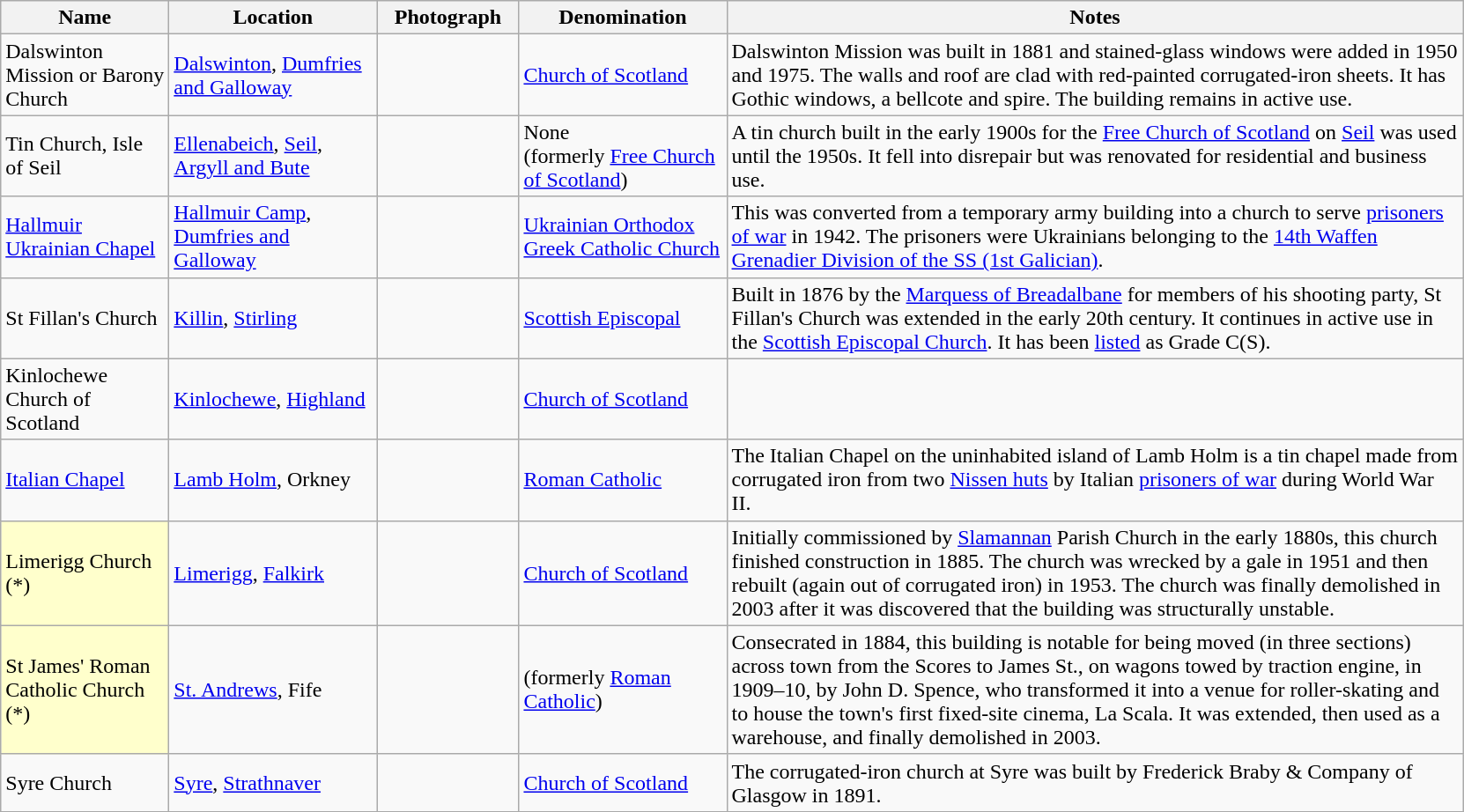<table class="wikitable sortable">
<tr>
<th style="width:120px">Name</th>
<th style="width:150px">Location</th>
<th style="width:100px" class="unsortable">Photograph</th>
<th style="width:150px">Denomination</th>
<th style="width:550px" class="unsortable">Notes</th>
</tr>
<tr>
<td>Dalswinton Mission or Barony Church</td>
<td><a href='#'>Dalswinton</a>, <a href='#'>Dumfries and Galloway</a><br><small></small></td>
<td></td>
<td><a href='#'>Church of Scotland</a></td>
<td>Dalswinton Mission was built in 1881 and stained-glass windows were added in 1950 and 1975. The walls and roof are clad with red-painted corrugated-iron sheets. It has Gothic windows, a bellcote and spire. The building remains in active use.</td>
</tr>
<tr>
<td>Tin Church, Isle of Seil</td>
<td><a href='#'>Ellenabeich</a>, <a href='#'>Seil</a>, <a href='#'>Argyll and Bute</a><br><small></small></td>
<td></td>
<td>None<br>(formerly <a href='#'>Free Church of Scotland</a>)</td>
<td>A tin church built in the early 1900s for the <a href='#'>Free Church of Scotland</a> on <a href='#'>Seil</a> was used until the 1950s. It fell into disrepair but was renovated for residential and business use.</td>
</tr>
<tr>
<td><a href='#'>Hallmuir Ukrainian Chapel</a></td>
<td><a href='#'>Hallmuir Camp</a>, <a href='#'>Dumfries and Galloway</a><br><small></small></td>
<td></td>
<td><a href='#'>Ukrainian Orthodox Greek Catholic Church</a></td>
<td>This was converted from a temporary army building into a church to serve <a href='#'>prisoners of war</a> in 1942.  The prisoners were Ukrainians belonging to the <a href='#'>14th Waffen Grenadier Division of the SS (1st Galician)</a>.</td>
</tr>
<tr>
<td>St Fillan's Church</td>
<td><a href='#'>Killin</a>, <a href='#'>Stirling</a> <br><small></small></td>
<td></td>
<td><a href='#'>Scottish Episcopal</a></td>
<td>Built in 1876 by the <a href='#'>Marquess of Breadalbane</a> for members of his shooting party, St Fillan's Church was extended in the early 20th century. It continues in active use in the <a href='#'>Scottish Episcopal Church</a>. It has been <a href='#'>listed</a> as Grade C(S).</td>
</tr>
<tr>
<td>Kinlochewe Church of Scotland</td>
<td><a href='#'>Kinlochewe</a>, <a href='#'>Highland</a><br><small></small></td>
<td></td>
<td><a href='#'>Church of Scotland</a></td>
<td></td>
</tr>
<tr>
<td><a href='#'>Italian Chapel</a></td>
<td><a href='#'>Lamb Holm</a>, Orkney<br><small></small></td>
<td></td>
<td><a href='#'>Roman Catholic</a></td>
<td>The Italian Chapel on the uninhabited island of Lamb Holm is a tin chapel made from corrugated iron from two <a href='#'>Nissen huts</a> by Italian <a href='#'>prisoners of war</a> during World War II.</td>
</tr>
<tr>
<td style="background:#ffc;">Limerigg Church (*)</td>
<td><a href='#'>Limerigg</a>, <a href='#'>Falkirk</a><br><small></small></td>
<td></td>
<td><a href='#'>Church of Scotland</a></td>
<td>Initially commissioned by <a href='#'>Slamannan</a> Parish Church in the early 1880s, this church finished construction in 1885. The church was wrecked by a gale in 1951 and then rebuilt (again out of corrugated iron) in 1953. The church was finally demolished in 2003 after it was discovered that the building was structurally unstable.</td>
</tr>
<tr>
<td style="background:#ffc;">St James' Roman Catholic Church (*)</td>
<td><a href='#'>St. Andrews</a>, Fife<br><small></small></td>
<td></td>
<td>(formerly <a href='#'>Roman Catholic</a>)</td>
<td>Consecrated in 1884, this building is notable for being moved (in three sections) across town from the Scores to James St., on wagons towed by traction engine, in 1909–10, by John D. Spence, who transformed it into a venue for roller-skating and to house the town's first fixed-site cinema, La Scala. It was extended, then used as a warehouse, and finally demolished in 2003.</td>
</tr>
<tr>
<td>Syre Church</td>
<td><a href='#'>Syre</a>, <a href='#'>Strathnaver</a><br><small></small></td>
<td></td>
<td><a href='#'>Church of Scotland</a></td>
<td>The corrugated-iron church at Syre was built by Frederick Braby & Company of Glasgow in 1891.</td>
</tr>
<tr>
</tr>
</table>
